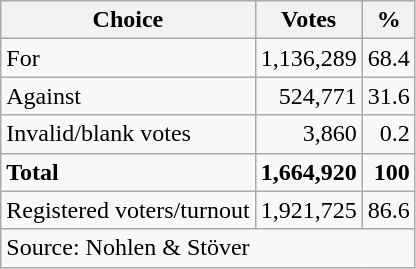<table class=wikitable style=text-align:right>
<tr>
<th>Choice</th>
<th>Votes</th>
<th>%</th>
</tr>
<tr>
<td align=left>For</td>
<td>1,136,289</td>
<td>68.4</td>
</tr>
<tr>
<td align=left>Against</td>
<td>524,771</td>
<td>31.6</td>
</tr>
<tr>
<td align=left>Invalid/blank votes</td>
<td>3,860</td>
<td>0.2</td>
</tr>
<tr>
<td align=left><strong>Total</strong></td>
<td><strong>1,664,920</strong></td>
<td><strong>100</strong></td>
</tr>
<tr>
<td align=left>Registered voters/turnout</td>
<td>1,921,725</td>
<td>86.6</td>
</tr>
<tr>
<td align=left colspan=3>Source: Nohlen & Stöver</td>
</tr>
</table>
